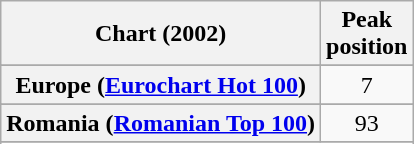<table class="wikitable sortable plainrowheaders" style="text-align:center">
<tr>
<th>Chart (2002)</th>
<th>Peak<br>position</th>
</tr>
<tr>
</tr>
<tr>
</tr>
<tr>
</tr>
<tr>
</tr>
<tr>
</tr>
<tr>
</tr>
<tr>
<th scope="row">Europe (<a href='#'>Eurochart Hot 100</a>)</th>
<td>7</td>
</tr>
<tr>
</tr>
<tr>
</tr>
<tr>
</tr>
<tr>
</tr>
<tr>
</tr>
<tr>
</tr>
<tr>
</tr>
<tr>
</tr>
<tr>
</tr>
<tr>
</tr>
<tr>
<th scope="row">Romania (<a href='#'>Romanian Top 100</a>)</th>
<td>93</td>
</tr>
<tr>
</tr>
<tr>
</tr>
<tr>
</tr>
<tr>
</tr>
<tr>
</tr>
<tr>
</tr>
<tr>
</tr>
<tr>
</tr>
<tr>
</tr>
<tr>
</tr>
</table>
